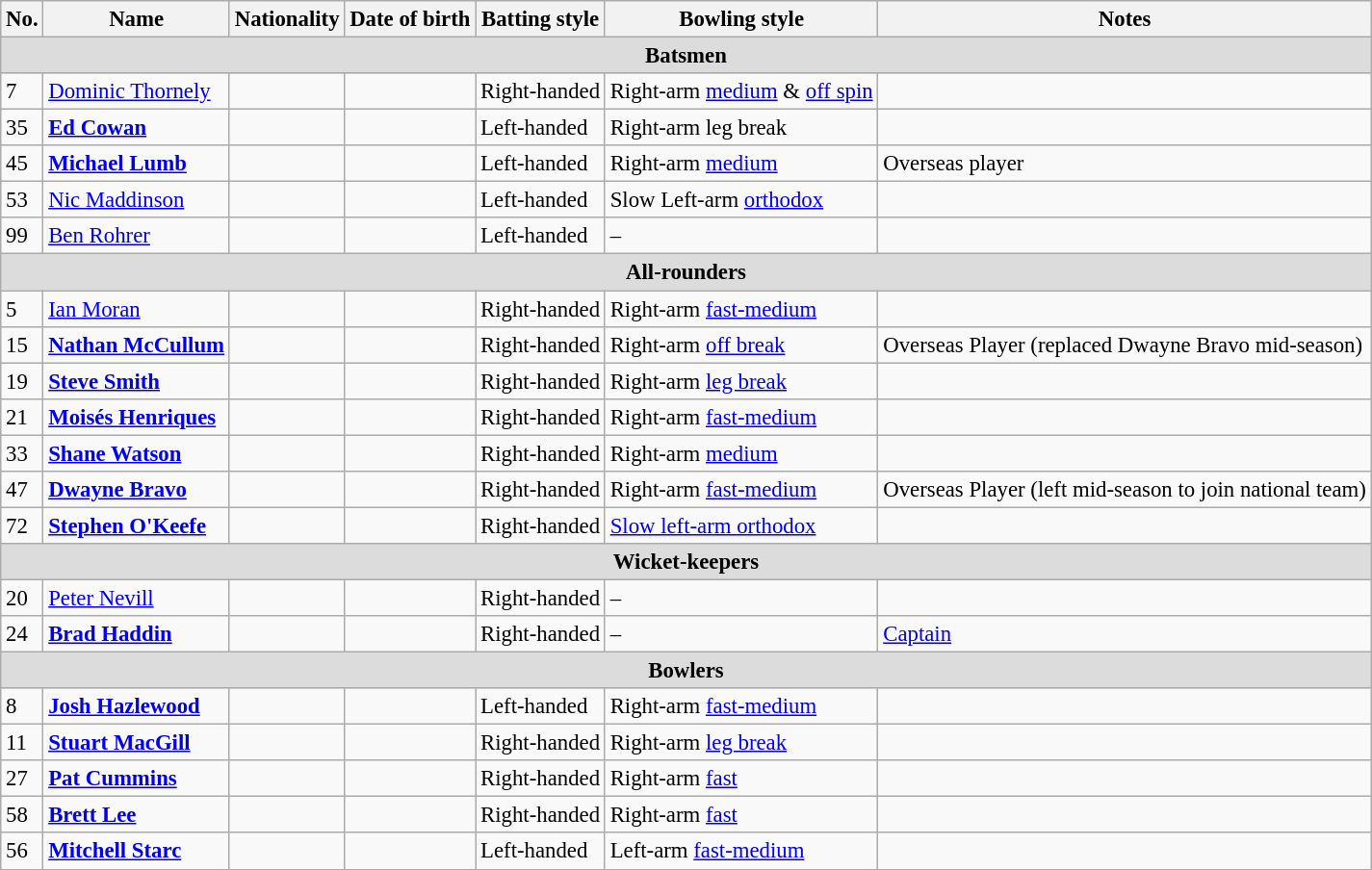<table class="wikitable"  style="font-size:95%;">
<tr>
<th>No.</th>
<th>Name</th>
<th>Nationality</th>
<th>Date of birth</th>
<th>Batting style</th>
<th>Bowling style</th>
<th>Notes</th>
</tr>
<tr>
<th colspan="7"  style="background:#dcdcdc; text-align:centre;">Batsmen</th>
</tr>
<tr>
<td>7</td>
<td><a href='#'>Dominic Thornely</a></td>
<td></td>
<td></td>
<td>Right-handed</td>
<td>Right-arm <a href='#'>medium</a> & <a href='#'>off spin</a></td>
<td></td>
</tr>
<tr>
<td>35</td>
<td><strong><a href='#'>Ed Cowan</a></strong></td>
<td></td>
<td></td>
<td>Left-handed</td>
<td>Right-arm leg break</td>
<td></td>
</tr>
<tr>
<td>45</td>
<td><strong><a href='#'>Michael Lumb</a></strong></td>
<td></td>
<td></td>
<td>Left-handed</td>
<td>Right-arm <a href='#'>medium</a></td>
<td>Overseas player</td>
</tr>
<tr>
<td>53</td>
<td><a href='#'>Nic Maddinson</a></td>
<td></td>
<td></td>
<td>Left-handed</td>
<td>Slow Left-arm <a href='#'>orthodox</a></td>
<td></td>
</tr>
<tr>
<td>99</td>
<td><a href='#'>Ben Rohrer</a></td>
<td></td>
<td></td>
<td>Left-handed</td>
<td>–</td>
<td></td>
</tr>
<tr>
<th colspan="7"  style="background:#dcdcdc; text-align:centre;">All-rounders</th>
</tr>
<tr>
<td>5</td>
<td><a href='#'>Ian Moran</a></td>
<td></td>
<td></td>
<td>Right-handed</td>
<td>Right-arm <a href='#'>fast-medium</a></td>
<td></td>
</tr>
<tr>
<td>15</td>
<td><strong><a href='#'>Nathan McCullum</a></strong></td>
<td></td>
<td></td>
<td>Right-handed</td>
<td>Right-arm <a href='#'>off break</a></td>
<td>Overseas Player (replaced Dwayne Bravo mid-season)</td>
</tr>
<tr>
<td>19</td>
<td><strong><a href='#'>Steve Smith</a></strong> </td>
<td></td>
<td></td>
<td>Right-handed</td>
<td>Right-arm <a href='#'>leg break</a></td>
<td></td>
</tr>
<tr>
<td>21</td>
<td><strong><a href='#'>Moisés Henriques</a></strong> </td>
<td></td>
<td></td>
<td>Right-handed</td>
<td>Right-arm <a href='#'>fast-medium</a></td>
<td></td>
</tr>
<tr>
<td>33</td>
<td><strong><a href='#'>Shane Watson</a></strong></td>
<td></td>
<td></td>
<td>Right-handed</td>
<td>Right-arm <a href='#'>medium</a></td>
<td></td>
</tr>
<tr>
<td>47</td>
<td><strong><a href='#'>Dwayne Bravo</a></strong></td>
<td></td>
<td></td>
<td>Right-handed</td>
<td>Right-arm <a href='#'>fast-medium</a></td>
<td>Overseas Player (left mid-season to join national team)</td>
</tr>
<tr>
<td>72</td>
<td><strong><a href='#'>Stephen O'Keefe</a></strong></td>
<td></td>
<td></td>
<td>Right-handed</td>
<td><a href='#'>Slow left-arm orthodox</a></td>
<td></td>
</tr>
<tr>
<th colspan="7"  style="background:#dcdcdc; text-align:centre;">Wicket-keepers</th>
</tr>
<tr>
<td>20</td>
<td><a href='#'>Peter Nevill</a></td>
<td></td>
<td></td>
<td>Right-handed</td>
<td>–</td>
<td></td>
</tr>
<tr>
<td>24</td>
<td><strong><a href='#'>Brad Haddin</a></strong></td>
<td></td>
<td></td>
<td>Right-handed</td>
<td>–</td>
<td><a href='#'>Captain</a></td>
</tr>
<tr>
<th colspan="7"  style="background:#dcdcdc; text-align:centre;">Bowlers</th>
</tr>
<tr>
<td>8</td>
<td><strong><a href='#'>Josh Hazlewood</a></strong></td>
<td></td>
<td></td>
<td>Left-handed</td>
<td>Right-arm <a href='#'>fast-medium</a></td>
<td></td>
</tr>
<tr>
<td>11</td>
<td><strong><a href='#'>Stuart MacGill</a></strong></td>
<td></td>
<td></td>
<td>Right-handed</td>
<td>Right-arm <a href='#'>leg break</a></td>
<td></td>
</tr>
<tr>
<td>27</td>
<td><strong><a href='#'>Pat Cummins</a></strong></td>
<td></td>
<td></td>
<td>Right-handed</td>
<td>Right-arm <a href='#'>fast</a></td>
<td></td>
</tr>
<tr>
<td>58</td>
<td><strong><a href='#'>Brett Lee</a></strong></td>
<td></td>
<td></td>
<td>Right-handed</td>
<td>Right-arm <a href='#'>fast</a></td>
<td></td>
</tr>
<tr>
<td>56</td>
<td><strong><a href='#'>Mitchell Starc</a></strong></td>
<td></td>
<td></td>
<td>Left-handed</td>
<td>Left-arm <a href='#'>fast-medium</a></td>
<td></td>
</tr>
</table>
